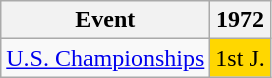<table class="wikitable">
<tr>
<th>Event</th>
<th>1972</th>
</tr>
<tr>
<td><a href='#'>U.S. Championships</a></td>
<td align="center" bgcolor="gold">1st J.</td>
</tr>
</table>
